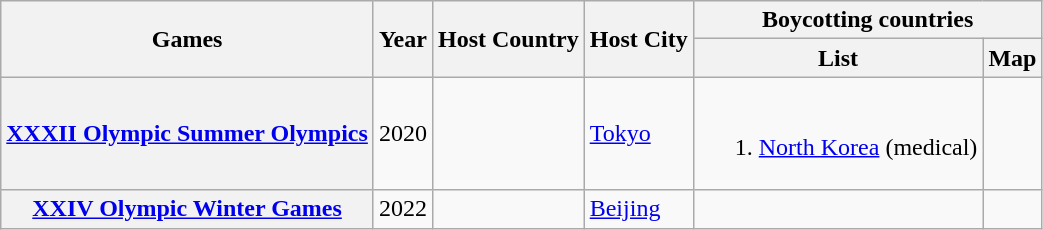<table class="wikitable">
<tr>
<th scope="col" rowspan="2">Games</th>
<th scope="col" rowspan="2">Year</th>
<th scope="col" rowspan="2">Host Country</th>
<th scope="col" rowspan="2">Host City</th>
<th scope="col" colspan="2">Boycotting countries</th>
</tr>
<tr>
<th scope="col">List</th>
<th scope="col">Map</th>
</tr>
<tr>
<th><a href='#'>XXXII Olympic Summer Olympics</a></th>
<td>2020</td>
<td></td>
<td><a href='#'>Tokyo</a></td>
<td><br><ol><li><a href='#'>North Korea</a> (medical)</li></ol></td>
<td></td>
</tr>
<tr>
<th scope="row"><a href='#'>XXIV Olympic Winter Games</a></th>
<td>2022</td>
<td></td>
<td><a href='#'>Beijing</a></td>
<td></td>
<td></td>
</tr>
</table>
